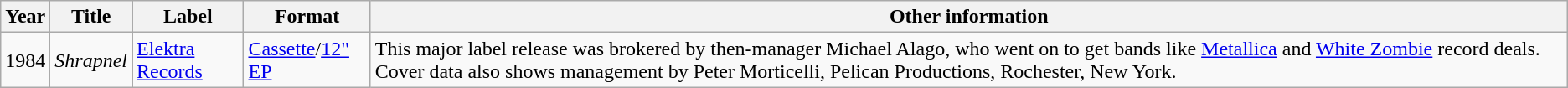<table class="wikitable">
<tr>
<th>Year</th>
<th>Title</th>
<th>Label</th>
<th>Format</th>
<th>Other information</th>
</tr>
<tr>
<td>1984</td>
<td><em>Shrapnel</em></td>
<td><a href='#'>Elektra Records</a></td>
<td><a href='#'>Cassette</a>/<a href='#'>12" EP</a></td>
<td>This major label release was brokered by then-manager Michael Alago, who went on to get bands like <a href='#'>Metallica</a> and <a href='#'>White Zombie</a> record deals.  Cover data also shows management by Peter Morticelli, Pelican Productions, Rochester, New York.</td>
</tr>
</table>
